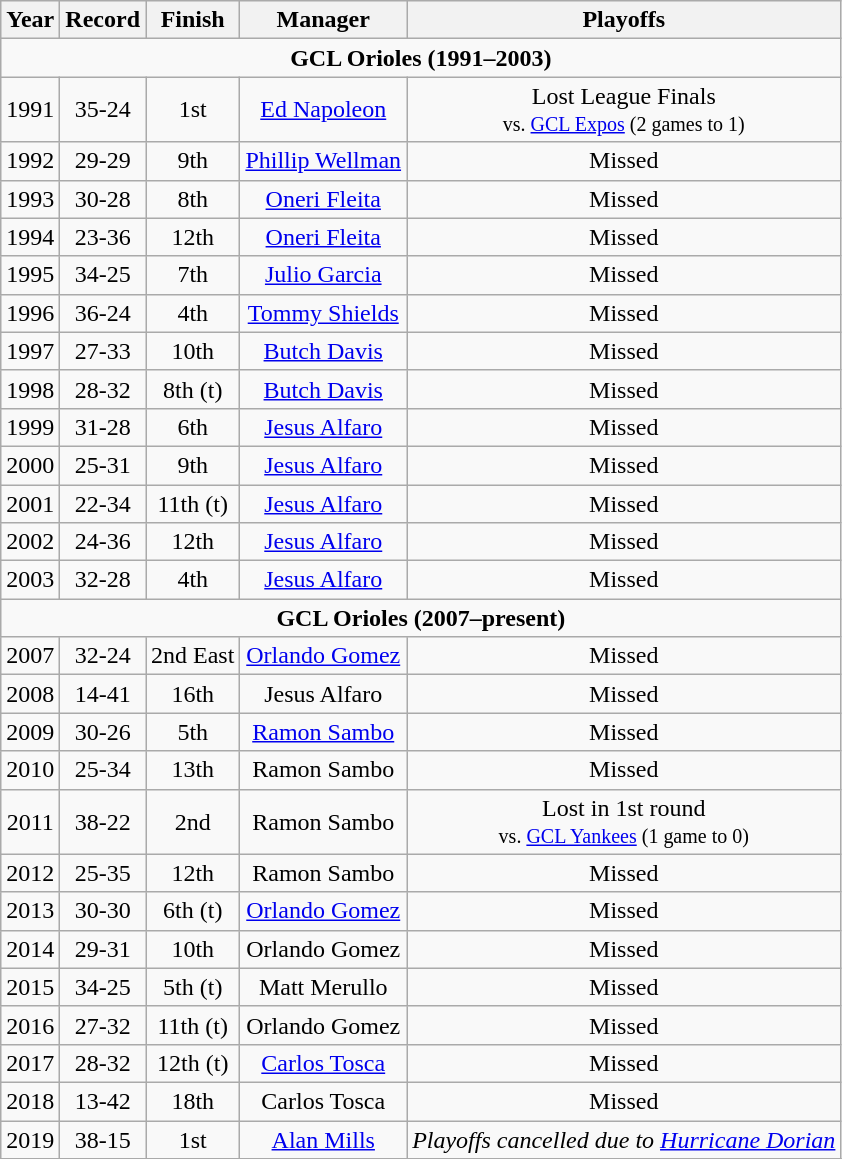<table class="wikitable">
<tr style="background: #F2F2F2;">
<th>Year</th>
<th>Record</th>
<th>Finish</th>
<th>Manager</th>
<th>Playoffs</th>
</tr>
<tr align=center>
<td style="text-align:center;" colspan="6"><strong>GCL Orioles (1991–2003)</strong></td>
</tr>
<tr align=center>
<td>1991</td>
<td>35-24</td>
<td>1st</td>
<td><a href='#'>Ed Napoleon</a></td>
<td>Lost League Finals<br><small>vs. <a href='#'>GCL Expos</a> (2 games to 1)</small></td>
</tr>
<tr align=center>
<td>1992</td>
<td>29-29</td>
<td>9th</td>
<td><a href='#'>Phillip Wellman</a></td>
<td>Missed</td>
</tr>
<tr align=center>
<td>1993</td>
<td>30-28</td>
<td>8th</td>
<td><a href='#'>Oneri Fleita</a></td>
<td>Missed</td>
</tr>
<tr align=center>
<td>1994</td>
<td>23-36</td>
<td>12th</td>
<td><a href='#'>Oneri Fleita</a></td>
<td>Missed</td>
</tr>
<tr align=center>
<td>1995</td>
<td>34-25</td>
<td>7th</td>
<td><a href='#'>Julio Garcia</a></td>
<td>Missed</td>
</tr>
<tr align=center>
<td>1996</td>
<td>36-24</td>
<td>4th</td>
<td><a href='#'>Tommy Shields</a></td>
<td>Missed</td>
</tr>
<tr align=center>
<td>1997</td>
<td>27-33</td>
<td>10th</td>
<td><a href='#'>Butch Davis</a></td>
<td>Missed</td>
</tr>
<tr align=center>
<td>1998</td>
<td>28-32</td>
<td>8th (t)</td>
<td><a href='#'>Butch Davis</a></td>
<td>Missed</td>
</tr>
<tr align=center>
<td>1999</td>
<td>31-28</td>
<td>6th</td>
<td><a href='#'>Jesus Alfaro</a></td>
<td>Missed</td>
</tr>
<tr align=center>
<td>2000</td>
<td>25-31</td>
<td>9th</td>
<td><a href='#'>Jesus Alfaro</a></td>
<td>Missed</td>
</tr>
<tr align=center>
<td>2001</td>
<td>22-34</td>
<td>11th (t)</td>
<td><a href='#'>Jesus Alfaro</a></td>
<td>Missed</td>
</tr>
<tr align=center>
<td>2002</td>
<td>24-36</td>
<td>12th</td>
<td><a href='#'>Jesus Alfaro</a></td>
<td>Missed</td>
</tr>
<tr align=center>
<td>2003</td>
<td>32-28</td>
<td>4th</td>
<td><a href='#'>Jesus Alfaro</a></td>
<td>Missed</td>
</tr>
<tr align=center>
<td style="text-align:center;" colspan="6"><strong>GCL Orioles (2007–present)</strong></td>
</tr>
<tr align=center>
<td>2007</td>
<td>32-24</td>
<td>2nd East</td>
<td><a href='#'>Orlando Gomez</a></td>
<td>Missed</td>
</tr>
<tr align=center>
<td>2008</td>
<td>14-41</td>
<td>16th</td>
<td>Jesus Alfaro</td>
<td>Missed</td>
</tr>
<tr align=center>
<td>2009</td>
<td>30-26</td>
<td>5th</td>
<td><a href='#'>Ramon Sambo</a></td>
<td>Missed</td>
</tr>
<tr align=center>
<td>2010</td>
<td>25-34</td>
<td>13th</td>
<td>Ramon Sambo</td>
<td>Missed</td>
</tr>
<tr align=center>
<td>2011</td>
<td>38-22</td>
<td>2nd</td>
<td>Ramon Sambo</td>
<td>Lost in 1st round<br><small>vs. <a href='#'>GCL Yankees</a> (1 game to 0)</small></td>
</tr>
<tr align=center>
<td>2012</td>
<td>25-35</td>
<td>12th</td>
<td>Ramon Sambo</td>
<td>Missed</td>
</tr>
<tr align=center>
<td>2013</td>
<td>30-30</td>
<td>6th (t)</td>
<td><a href='#'>Orlando Gomez</a></td>
<td>Missed</td>
</tr>
<tr align=center>
<td>2014</td>
<td>29-31</td>
<td>10th</td>
<td>Orlando Gomez</td>
<td>Missed</td>
</tr>
<tr align=center>
<td>2015</td>
<td>34-25</td>
<td>5th (t)</td>
<td>Matt Merullo</td>
<td>Missed</td>
</tr>
<tr align=center>
<td>2016</td>
<td>27-32</td>
<td>11th (t)</td>
<td>Orlando Gomez</td>
<td>Missed</td>
</tr>
<tr align=center>
<td>2017</td>
<td>28-32</td>
<td>12th (t)</td>
<td><a href='#'>Carlos Tosca</a></td>
<td>Missed</td>
</tr>
<tr align=center>
<td>2018</td>
<td>13-42</td>
<td>18th</td>
<td>Carlos Tosca</td>
<td>Missed</td>
</tr>
<tr align=center>
<td>2019</td>
<td>38-15</td>
<td>1st</td>
<td><a href='#'>Alan Mills</a></td>
<td><em>Playoffs cancelled due to <a href='#'>Hurricane Dorian</a></em></td>
</tr>
<tr align=center>
</tr>
</table>
